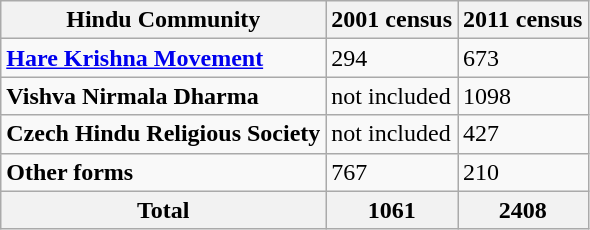<table class="wikitable">
<tr>
<th><strong>Hindu Community</strong></th>
<th><strong>2001 census</strong></th>
<th><strong>2011 census</strong></th>
</tr>
<tr>
<td><strong><a href='#'>Hare Krishna Movement</a></strong></td>
<td>294</td>
<td>673</td>
</tr>
<tr>
<td><strong>Vishva Nirmala Dharma</strong></td>
<td>not included</td>
<td>1098</td>
</tr>
<tr>
<td><strong>Czech Hindu Religious Society</strong></td>
<td>not included</td>
<td>427</td>
</tr>
<tr>
<td><strong>Other forms</strong></td>
<td>767</td>
<td>210</td>
</tr>
<tr>
<th>Total</th>
<th>1061</th>
<th>2408</th>
</tr>
</table>
